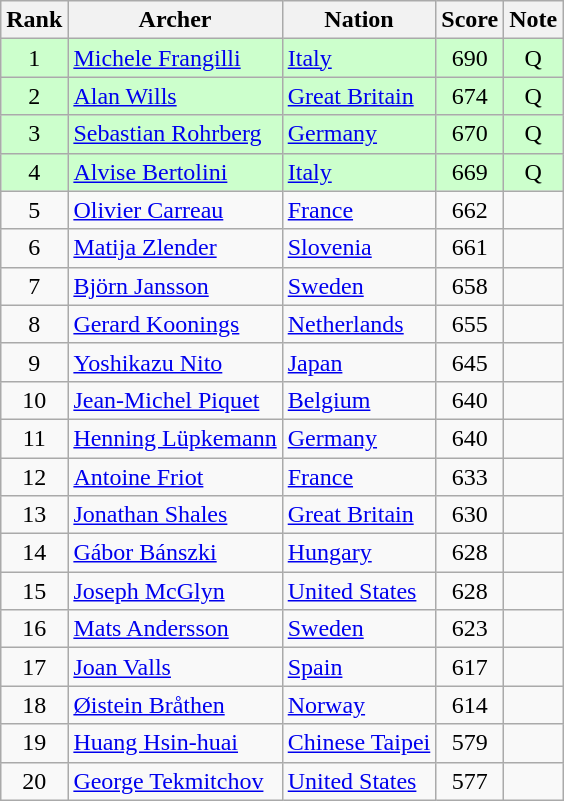<table class="wikitable sortable" style="text-align:center">
<tr>
<th>Rank</th>
<th>Archer</th>
<th>Nation</th>
<th>Score</th>
<th>Note</th>
</tr>
<tr bgcolor=ccffcc>
<td>1</td>
<td align=left><a href='#'>Michele Frangilli</a></td>
<td align=left> <a href='#'>Italy</a></td>
<td>690</td>
<td>Q</td>
</tr>
<tr bgcolor=ccffcc>
<td>2</td>
<td align=left><a href='#'>Alan Wills</a></td>
<td align=left> <a href='#'>Great Britain</a></td>
<td>674</td>
<td>Q</td>
</tr>
<tr bgcolor=ccffcc>
<td>3</td>
<td align=left><a href='#'>Sebastian Rohrberg</a></td>
<td align=left> <a href='#'>Germany</a></td>
<td>670</td>
<td>Q</td>
</tr>
<tr bgcolor=ccffcc>
<td>4</td>
<td align=left><a href='#'>Alvise Bertolini</a></td>
<td align=left> <a href='#'>Italy</a></td>
<td>669</td>
<td>Q</td>
</tr>
<tr>
<td>5</td>
<td align=left><a href='#'>Olivier Carreau</a></td>
<td align=left> <a href='#'>France</a></td>
<td>662</td>
<td></td>
</tr>
<tr>
<td>6</td>
<td align=left><a href='#'>Matija Zlender</a></td>
<td align=left> <a href='#'>Slovenia</a></td>
<td>661</td>
<td></td>
</tr>
<tr>
<td>7</td>
<td align=left><a href='#'>Björn Jansson</a></td>
<td align=left> <a href='#'>Sweden</a></td>
<td>658</td>
<td></td>
</tr>
<tr>
<td>8</td>
<td align=left><a href='#'>Gerard Koonings</a></td>
<td align=left> <a href='#'>Netherlands</a></td>
<td>655</td>
<td></td>
</tr>
<tr>
<td>9</td>
<td align=left><a href='#'>Yoshikazu Nito</a></td>
<td align=left> <a href='#'>Japan</a></td>
<td>645</td>
<td></td>
</tr>
<tr>
<td>10</td>
<td align=left><a href='#'>Jean-Michel Piquet</a></td>
<td align=left> <a href='#'>Belgium</a></td>
<td>640</td>
<td></td>
</tr>
<tr>
<td>11</td>
<td align=left><a href='#'>Henning Lüpkemann</a></td>
<td align=left> <a href='#'>Germany</a></td>
<td>640</td>
<td></td>
</tr>
<tr>
<td>12</td>
<td align=left><a href='#'>Antoine Friot</a></td>
<td align=left> <a href='#'>France</a></td>
<td>633</td>
<td></td>
</tr>
<tr>
<td>13</td>
<td align=left><a href='#'>Jonathan Shales</a></td>
<td align=left> <a href='#'>Great Britain</a></td>
<td>630</td>
<td></td>
</tr>
<tr>
<td>14</td>
<td align=left><a href='#'>Gábor Bánszki</a></td>
<td align=left> <a href='#'>Hungary</a></td>
<td>628</td>
<td></td>
</tr>
<tr>
<td>15</td>
<td align=left><a href='#'>Joseph McGlyn</a></td>
<td align=left> <a href='#'>United States</a></td>
<td>628</td>
<td></td>
</tr>
<tr>
<td>16</td>
<td align=left><a href='#'>Mats Andersson</a></td>
<td align=left> <a href='#'>Sweden</a></td>
<td>623</td>
<td></td>
</tr>
<tr>
<td>17</td>
<td align=left><a href='#'>Joan Valls</a></td>
<td align=left> <a href='#'>Spain</a></td>
<td>617</td>
<td></td>
</tr>
<tr>
<td>18</td>
<td align=left><a href='#'>Øistein Bråthen</a></td>
<td align=left> <a href='#'>Norway</a></td>
<td>614</td>
<td></td>
</tr>
<tr>
<td>19</td>
<td align=left><a href='#'>Huang Hsin-huai</a></td>
<td align=left> <a href='#'>Chinese Taipei</a></td>
<td>579</td>
<td></td>
</tr>
<tr>
<td>20</td>
<td align=left><a href='#'>George Tekmitchov</a></td>
<td align=left> <a href='#'>United States</a></td>
<td>577</td>
<td></td>
</tr>
</table>
